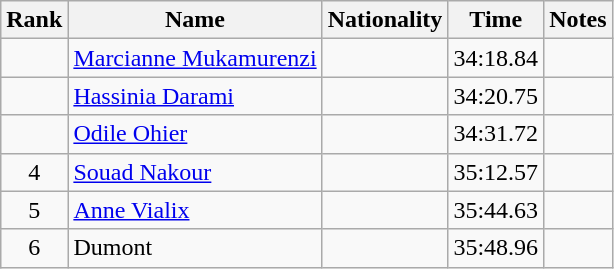<table class="wikitable sortable" style="text-align:center">
<tr>
<th>Rank</th>
<th>Name</th>
<th>Nationality</th>
<th>Time</th>
<th>Notes</th>
</tr>
<tr>
<td></td>
<td align=left><a href='#'>Marcianne Mukamurenzi</a></td>
<td align=left></td>
<td>34:18.84</td>
<td></td>
</tr>
<tr>
<td></td>
<td align=left><a href='#'>Hassinia Darami</a></td>
<td align=left></td>
<td>34:20.75</td>
<td></td>
</tr>
<tr>
<td></td>
<td align=left><a href='#'>Odile Ohier</a></td>
<td align=left></td>
<td>34:31.72</td>
<td></td>
</tr>
<tr>
<td>4</td>
<td align=left><a href='#'>Souad Nakour</a></td>
<td align=left></td>
<td>35:12.57</td>
<td></td>
</tr>
<tr>
<td>5</td>
<td align=left><a href='#'>Anne Vialix</a></td>
<td align=left></td>
<td>35:44.63</td>
<td></td>
</tr>
<tr>
<td>6</td>
<td align=left>Dumont</td>
<td align=left></td>
<td>35:48.96</td>
<td></td>
</tr>
</table>
